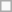<table class="wikitable">
<tr>
<td></td>
</tr>
</table>
